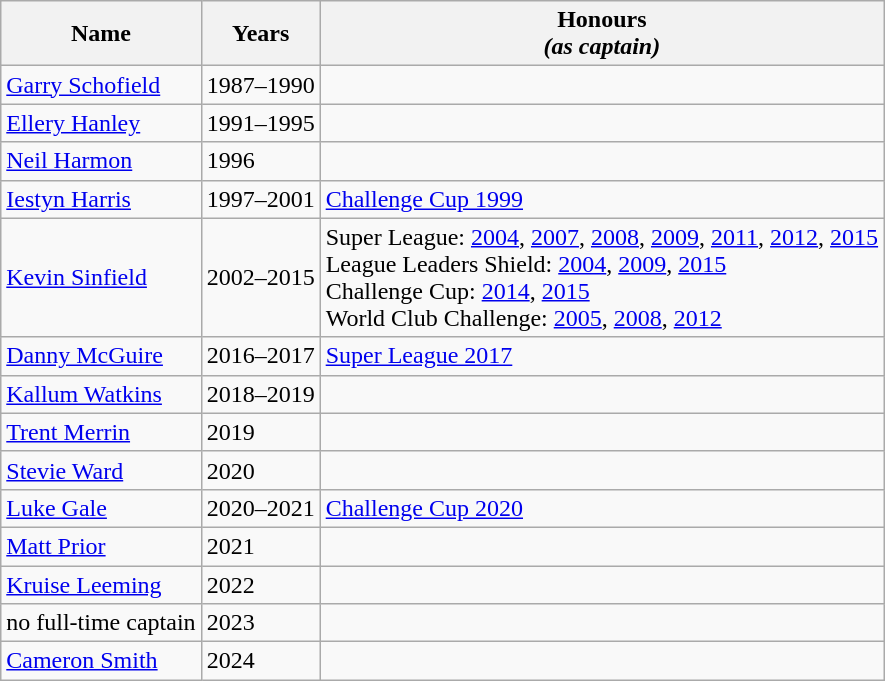<table class="wikitable sortable">
<tr rank>
<th>Name</th>
<th>Years</th>
<th>Honours<br><em>(as captain)</em></th>
</tr>
<tr>
<td> <a href='#'>Garry Schofield</a></td>
<td>1987–1990</td>
<td></td>
</tr>
<tr>
<td> <a href='#'>Ellery Hanley</a></td>
<td>1991–1995</td>
<td></td>
</tr>
<tr>
<td> <a href='#'>Neil Harmon</a></td>
<td>1996</td>
<td></td>
</tr>
<tr>
<td> <a href='#'>Iestyn Harris</a></td>
<td>1997–2001</td>
<td><a href='#'>Challenge Cup 1999</a></td>
</tr>
<tr>
<td> <a href='#'>Kevin Sinfield</a></td>
<td>2002–2015</td>
<td>Super League: <a href='#'>2004</a>, <a href='#'>2007</a>, <a href='#'>2008</a>, <a href='#'>2009</a>, <a href='#'>2011</a>, <a href='#'>2012</a>, <a href='#'>2015</a><br>League Leaders Shield: <a href='#'>2004</a>, <a href='#'>2009</a>, <a href='#'>2015</a><br>Challenge Cup: <a href='#'>2014</a>, <a href='#'>2015</a><br>World Club Challenge: <a href='#'>2005</a>, <a href='#'>2008</a>, <a href='#'>2012</a><br></td>
</tr>
<tr>
<td> <a href='#'>Danny McGuire</a></td>
<td>2016–2017</td>
<td><a href='#'>Super League 2017</a></td>
</tr>
<tr>
<td> <a href='#'>Kallum Watkins</a></td>
<td>2018–2019</td>
<td></td>
</tr>
<tr>
<td> <a href='#'>Trent Merrin</a></td>
<td>2019</td>
<td></td>
</tr>
<tr>
<td> <a href='#'>Stevie Ward</a></td>
<td>2020</td>
<td></td>
</tr>
<tr>
<td> <a href='#'>Luke Gale</a></td>
<td>2020–2021</td>
<td><a href='#'>Challenge Cup 2020</a></td>
</tr>
<tr>
<td> <a href='#'>Matt Prior</a></td>
<td>2021</td>
<td></td>
</tr>
<tr>
<td> <a href='#'>Kruise Leeming</a></td>
<td>2022</td>
<td></td>
</tr>
<tr>
<td>no full-time captain</td>
<td>2023</td>
<td></td>
</tr>
<tr>
<td> <a href='#'>Cameron Smith</a></td>
<td>2024</td>
<td></td>
</tr>
</table>
